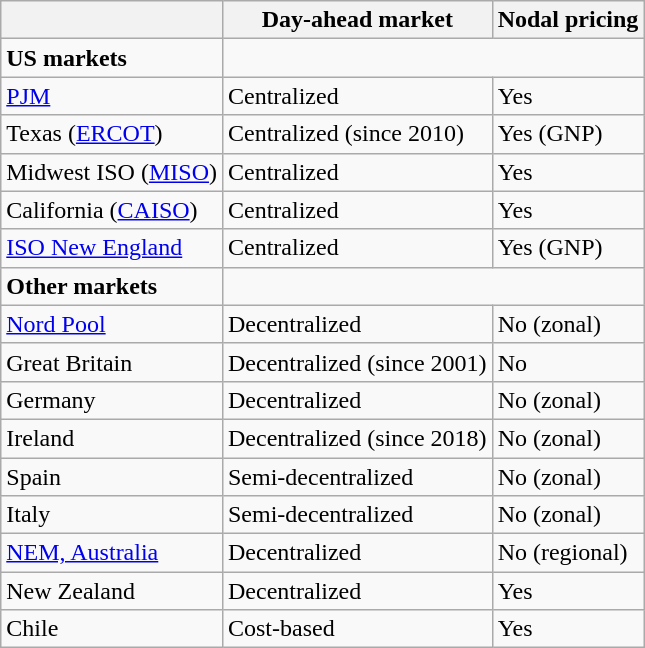<table class="wikitable">
<tr>
<th></th>
<th>Day-ahead market</th>
<th>Nodal pricing</th>
</tr>
<tr>
<td><strong>US markets</strong></td>
</tr>
<tr>
<td><a href='#'>PJM</a></td>
<td>Centralized</td>
<td>Yes</td>
</tr>
<tr>
<td>Texas (<a href='#'>ERCOT</a>)</td>
<td>Centralized (since 2010)</td>
<td>Yes (GNP)</td>
</tr>
<tr>
<td>Midwest ISO (<a href='#'>MISO</a>)</td>
<td>Centralized</td>
<td>Yes</td>
</tr>
<tr>
<td>California (<a href='#'>CAISO</a>)</td>
<td>Centralized</td>
<td>Yes</td>
</tr>
<tr>
<td><a href='#'>ISO New England</a></td>
<td>Centralized</td>
<td>Yes (GNP)</td>
</tr>
<tr>
<td><strong>Other markets</strong></td>
</tr>
<tr>
<td><a href='#'>Nord Pool</a></td>
<td>Decentralized</td>
<td>No (zonal)</td>
</tr>
<tr>
<td>Great Britain</td>
<td>Decentralized (since 2001)</td>
<td>No</td>
</tr>
<tr>
<td>Germany</td>
<td>Decentralized</td>
<td>No (zonal)</td>
</tr>
<tr>
<td>Ireland</td>
<td>Decentralized (since 2018)</td>
<td>No (zonal)</td>
</tr>
<tr>
<td>Spain</td>
<td>Semi-decentralized</td>
<td>No (zonal)</td>
</tr>
<tr>
<td>Italy</td>
<td>Semi-decentralized</td>
<td>No (zonal)</td>
</tr>
<tr>
<td><a href='#'>NEM, Australia</a></td>
<td>Decentralized</td>
<td>No (regional)</td>
</tr>
<tr>
<td>New Zealand</td>
<td>Decentralized</td>
<td>Yes</td>
</tr>
<tr>
<td>Chile</td>
<td>Cost-based</td>
<td>Yes</td>
</tr>
</table>
